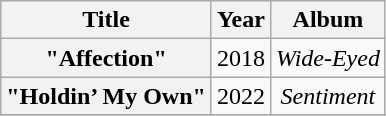<table class="wikitable plainrowheaders" style="text-align:center;">
<tr>
<th scope="col">Title</th>
<th scope="col">Year</th>
<th scope="col">Album</th>
</tr>
<tr>
<th scope="row">"Affection" <br></th>
<td rowspan="1">2018</td>
<td><em>Wide-Eyed</em></td>
</tr>
<tr>
<th scope="row">"Holdin’ My Own" <br></th>
<td rowspan="1">2022</td>
<td><em>Sentiment</em></td>
</tr>
<tr>
</tr>
</table>
